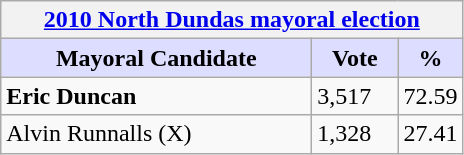<table class="wikitable">
<tr>
<th colspan="3"><a href='#'>2010 North Dundas mayoral election</a></th>
</tr>
<tr>
<th style="background:#ddf; width:200px;">Mayoral Candidate </th>
<th style="background:#ddf; width:50px;">Vote</th>
<th style="background:#ddf; width:30px;">%</th>
</tr>
<tr>
<td><strong>Eric Duncan</strong></td>
<td>3,517</td>
<td>72.59</td>
</tr>
<tr>
<td>Alvin Runnalls (X)</td>
<td>1,328</td>
<td>27.41</td>
</tr>
</table>
